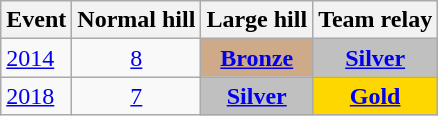<table class="wikitable" style="text-align: center;">
<tr>
<th>Event</th>
<th>Normal hill</th>
<th>Large hill</th>
<th>Team relay</th>
</tr>
<tr>
<td align=left><a href='#'>2014</a></td>
<td><a href='#'>8</a></td>
<td style="background:#cfaa88;"><a href='#'><strong>Bronze</strong></a></td>
<td style="background:silver;"><a href='#'><strong>Silver</strong></a></td>
</tr>
<tr>
<td align=left><a href='#'>2018</a></td>
<td><a href='#'>7</a></td>
<td style="background:silver;"><a href='#'><strong>Silver</strong></a></td>
<td style="background:gold;"><a href='#'><strong>Gold</strong></a></td>
</tr>
</table>
